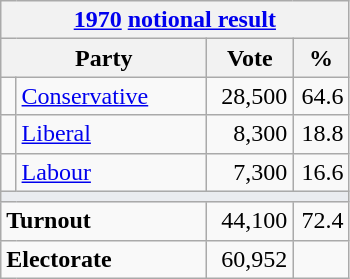<table class="wikitable">
<tr>
<th colspan="4"><a href='#'>1970</a> <a href='#'>notional result</a></th>
</tr>
<tr>
<th bgcolor="#DDDDFF" width="130px" colspan="2">Party</th>
<th bgcolor="#DDDDFF" width="50px">Vote</th>
<th bgcolor="#DDDDFF" width="30px">%</th>
</tr>
<tr>
<td></td>
<td><a href='#'>Conservative</a></td>
<td align=right>28,500</td>
<td align=right>64.6</td>
</tr>
<tr>
<td></td>
<td><a href='#'>Liberal</a></td>
<td align=right>8,300</td>
<td align=right>18.8</td>
</tr>
<tr>
<td></td>
<td><a href='#'>Labour</a></td>
<td align=right>7,300</td>
<td align=right>16.6</td>
</tr>
<tr>
<td colspan="4" bgcolor="#EAECF0"></td>
</tr>
<tr>
<td colspan="2"><strong>Turnout</strong></td>
<td align=right>44,100</td>
<td align=right>72.4</td>
</tr>
<tr>
<td colspan="2"><strong>Electorate</strong></td>
<td align=right>60,952</td>
</tr>
</table>
